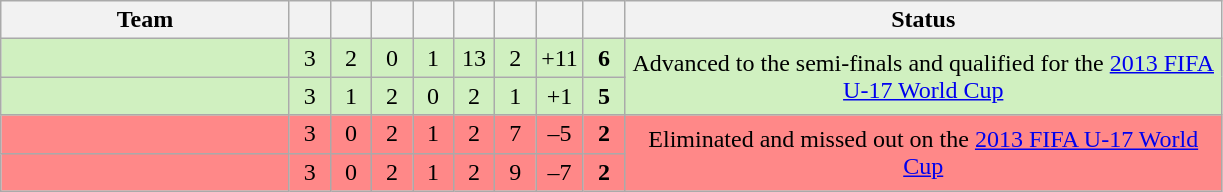<table class="wikitable" style="text-align:center;">
<tr>
<th width=185>Team</th>
<th width=20></th>
<th width=20></th>
<th width=20></th>
<th width=20></th>
<th width=20></th>
<th width=20></th>
<th width=20></th>
<th width=20></th>
<th width=391>Status</th>
</tr>
<tr bgcolor="#D0F0C0">
<td align="left"></td>
<td>3</td>
<td>2</td>
<td>0</td>
<td>1</td>
<td>13</td>
<td>2</td>
<td>+11</td>
<td><strong>6</strong></td>
<td rowspan=2>Advanced to the semi-finals and qualified for the <a href='#'>2013 FIFA U-17 World Cup</a></td>
</tr>
<tr bgcolor="#D0F0C0">
<td align="left"></td>
<td>3</td>
<td>1</td>
<td>2</td>
<td>0</td>
<td>2</td>
<td>1</td>
<td>+1</td>
<td><strong>5</strong></td>
</tr>
<tr bgcolor=#FF8888>
<td align="left"></td>
<td>3</td>
<td>0</td>
<td>2</td>
<td>1</td>
<td>2</td>
<td>7</td>
<td>–5</td>
<td><strong>2</strong></td>
<td rowspan=2>Eliminated and missed out on the <a href='#'>2013 FIFA U-17 World Cup</a></td>
</tr>
<tr bgcolor=#FF8888>
<td align="left"></td>
<td>3</td>
<td>0</td>
<td>2</td>
<td>1</td>
<td>2</td>
<td>9</td>
<td>–7</td>
<td><strong>2</strong></td>
</tr>
</table>
